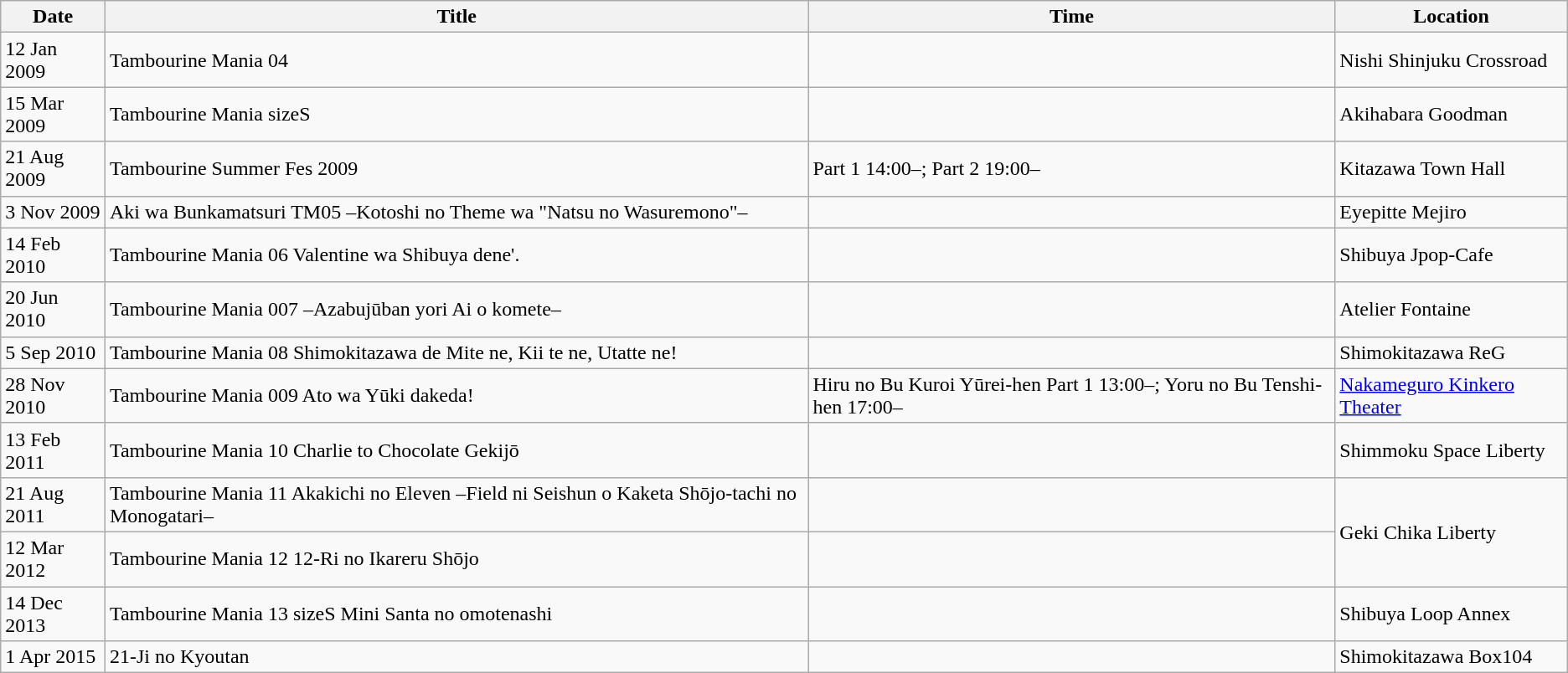<table class="wikitable">
<tr>
<th>Date</th>
<th>Title</th>
<th>Time</th>
<th>Location</th>
</tr>
<tr>
<td>12 Jan 2009</td>
<td>Tambourine Mania 04</td>
<td></td>
<td>Nishi Shinjuku Crossroad</td>
</tr>
<tr>
<td>15 Mar 2009</td>
<td>Tambourine Mania sizeS</td>
<td></td>
<td>Akihabara Goodman</td>
</tr>
<tr>
<td>21 Aug 2009</td>
<td>Tambourine Summer Fes 2009</td>
<td>Part 1 14:00–; Part 2 19:00–</td>
<td>Kitazawa Town Hall</td>
</tr>
<tr>
<td>3 Nov 2009</td>
<td>Aki wa Bunkamatsuri TM05 –Kotoshi no Theme wa "Natsu no Wasuremono"–</td>
<td></td>
<td>Eyepitte Mejiro</td>
</tr>
<tr>
<td>14 Feb 2010</td>
<td>Tambourine Mania 06 Valentine wa Shibuya dene'.</td>
<td></td>
<td>Shibuya Jpop-Cafe</td>
</tr>
<tr>
<td>20 Jun 2010</td>
<td>Tambourine Mania 007 –Azabujūban yori Ai o komete–</td>
<td></td>
<td>Atelier Fontaine</td>
</tr>
<tr>
<td>5 Sep 2010</td>
<td>Tambourine Mania 08 Shimokitazawa de Mite ne, Kii te ne, Utatte ne!</td>
<td></td>
<td>Shimokitazawa ReG</td>
</tr>
<tr>
<td>28 Nov 2010</td>
<td>Tambourine Mania 009 Ato wa Yūki dakeda!</td>
<td>Hiru no Bu Kuroi Yūrei-hen Part 1 13:00–; Yoru no Bu Tenshi-hen 17:00–</td>
<td><a href='#'>Nakameguro Kinkero Theater</a></td>
</tr>
<tr>
<td>13 Feb 2011</td>
<td>Tambourine Mania 10 Charlie to Chocolate Gekijō</td>
<td></td>
<td>Shimmoku Space Liberty</td>
</tr>
<tr>
<td>21 Aug 2011</td>
<td>Tambourine Mania 11 Akakichi no Eleven –Field ni Seishun o Kaketa Shōjo-tachi no Monogatari–</td>
<td></td>
<td rowspan="2">Geki Chika Liberty</td>
</tr>
<tr>
<td>12 Mar 2012</td>
<td>Tambourine Mania 12 12-Ri no Ikareru Shōjo</td>
<td></td>
</tr>
<tr>
<td>14 Dec 2013</td>
<td>Tambourine Mania 13 sizeS Mini Santa no omotenashi</td>
<td></td>
<td>Shibuya Loop Annex</td>
</tr>
<tr>
<td>1 Apr 2015</td>
<td>21-Ji no Kyoutan</td>
<td></td>
<td>Shimokitazawa Box104</td>
</tr>
</table>
